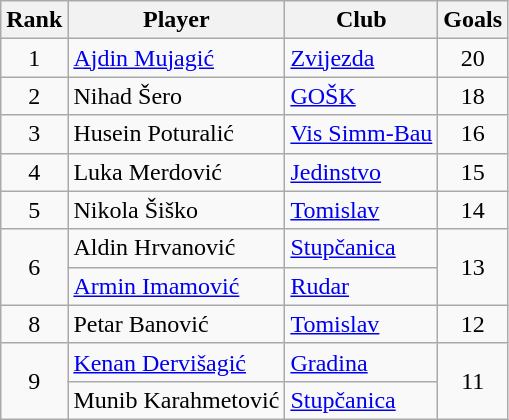<table class="wikitable" style="text-align:center">
<tr>
<th>Rank</th>
<th>Player</th>
<th>Club</th>
<th>Goals</th>
</tr>
<tr>
<td>1</td>
<td align=left> <a href='#'>Ajdin Mujagić</a></td>
<td align=left><a href='#'>Zvijezda</a></td>
<td>20</td>
</tr>
<tr>
<td>2</td>
<td align=left> Nihad Šero</td>
<td align=left><a href='#'>GOŠK</a></td>
<td>18</td>
</tr>
<tr>
<td>3</td>
<td align=left> Husein Poturalić</td>
<td align=left><a href='#'>Vis Simm-Bau</a></td>
<td>16</td>
</tr>
<tr>
<td>4</td>
<td align=left> Luka Merdović</td>
<td align=left><a href='#'>Jedinstvo</a></td>
<td>15</td>
</tr>
<tr>
<td>5</td>
<td align=left> Nikola Šiško</td>
<td align=left><a href='#'>Tomislav</a></td>
<td>14</td>
</tr>
<tr>
<td rowspan=2>6</td>
<td align=left> Aldin Hrvanović</td>
<td align=left><a href='#'>Stupčanica</a></td>
<td rowspan=2>13</td>
</tr>
<tr>
<td align=left> <a href='#'>Armin Imamović</a></td>
<td align=left><a href='#'>Rudar</a></td>
</tr>
<tr>
<td>8</td>
<td align=left> Petar Banović</td>
<td align=left><a href='#'>Tomislav</a></td>
<td>12</td>
</tr>
<tr>
<td rowspan=2>9</td>
<td align=left> <a href='#'>Kenan Dervišagić</a></td>
<td align=left><a href='#'>Gradina</a></td>
<td rowspan=2>11</td>
</tr>
<tr>
<td align=left> Munib Karahmetović</td>
<td align=left><a href='#'>Stupčanica</a></td>
</tr>
</table>
